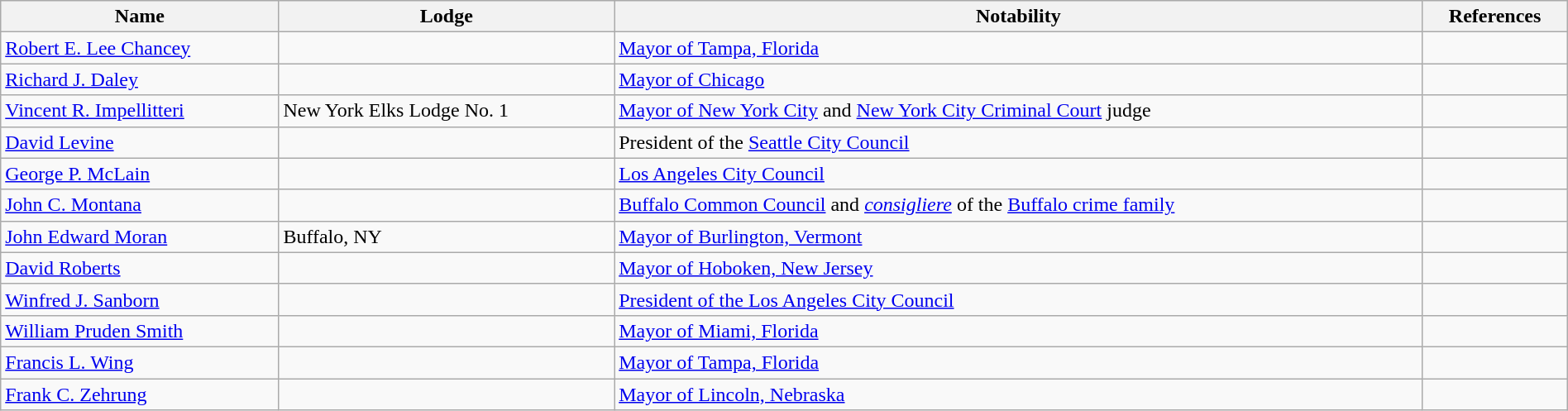<table class="wikitable sortable" style="width:100%;">
<tr>
<th>Name</th>
<th>Lodge</th>
<th>Notability</th>
<th>References</th>
</tr>
<tr>
<td><a href='#'>Robert E. Lee Chancey</a></td>
<td></td>
<td><a href='#'>Mayor of Tampa, Florida</a></td>
<td></td>
</tr>
<tr>
<td><a href='#'>Richard J. Daley</a></td>
<td></td>
<td><a href='#'>Mayor of Chicago</a></td>
<td></td>
</tr>
<tr>
<td><a href='#'>Vincent R. Impellitteri</a></td>
<td>New York Elks Lodge No. 1</td>
<td><a href='#'>Mayor of New York City</a> and  <a href='#'>New York City Criminal Court</a> judge</td>
<td></td>
</tr>
<tr>
<td><a href='#'>David Levine</a></td>
<td></td>
<td>President of the <a href='#'>Seattle City Council</a></td>
<td></td>
</tr>
<tr>
<td><a href='#'>George P. McLain</a></td>
<td></td>
<td><a href='#'>Los Angeles City Council</a></td>
<td></td>
</tr>
<tr>
<td><a href='#'>John C. Montana</a></td>
<td></td>
<td><a href='#'>Buffalo Common Council</a> and <em><a href='#'>consigliere</a></em> of the <a href='#'>Buffalo crime family</a></td>
<td></td>
</tr>
<tr>
<td><a href='#'>John Edward Moran</a></td>
<td>Buffalo, NY</td>
<td><a href='#'>Mayor of Burlington, Vermont</a></td>
<td></td>
</tr>
<tr>
<td><a href='#'>David Roberts</a></td>
<td></td>
<td><a href='#'>Mayor of Hoboken, New Jersey</a></td>
<td></td>
</tr>
<tr>
<td><a href='#'>Winfred J. Sanborn</a></td>
<td></td>
<td><a href='#'>President of the Los Angeles City Council</a></td>
<td></td>
</tr>
<tr>
<td><a href='#'>William Pruden Smith</a></td>
<td></td>
<td><a href='#'>Mayor of Miami, Florida</a></td>
<td></td>
</tr>
<tr>
<td><a href='#'>Francis L. Wing</a></td>
<td></td>
<td><a href='#'>Mayor of Tampa, Florida</a></td>
<td></td>
</tr>
<tr>
<td><a href='#'>Frank C. Zehrung</a></td>
<td></td>
<td><a href='#'>Mayor of Lincoln, Nebraska</a></td>
<td></td>
</tr>
</table>
